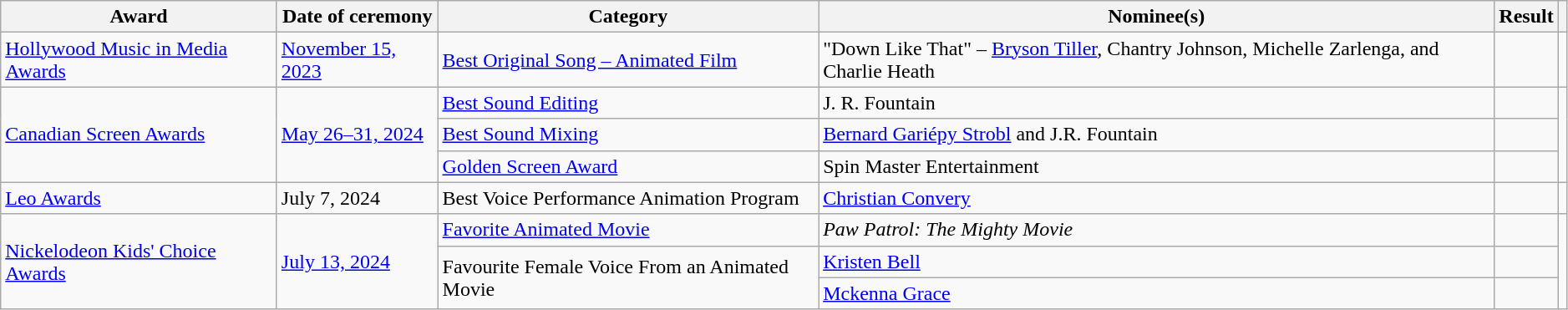<table class="wikitable sortable plainrowheaders" style="width: 99%">
<tr>
<th>Award</th>
<th>Date of ceremony</th>
<th>Category</th>
<th>Nominee(s)</th>
<th>Result</th>
<th></th>
</tr>
<tr>
<td><a href='#'>Hollywood Music in Media Awards</a></td>
<td><a href='#'>November 15, 2023</a></td>
<td><a href='#'>Best Original Song – Animated Film</a></td>
<td>"Down Like That" – <a href='#'>Bryson Tiller</a>, Chantry Johnson, Michelle Zarlenga, and Charlie Heath</td>
<td></td>
<td style="text-align:center;"></td>
</tr>
<tr>
<td rowspan="3"><a href='#'>Canadian Screen Awards</a></td>
<td rowspan="3"><a href='#'>May 26–31, 2024</a></td>
<td><a href='#'>Best Sound Editing</a></td>
<td>J. R. Fountain</td>
<td></td>
<td style="text-align:center;" rowspan="3"></td>
</tr>
<tr>
<td><a href='#'>Best Sound Mixing</a></td>
<td><a href='#'>Bernard Gariépy Strobl</a> and J.R. Fountain</td>
<td></td>
</tr>
<tr>
<td><a href='#'>Golden Screen Award</a></td>
<td>Spin Master Entertainment</td>
<td></td>
</tr>
<tr>
<td><a href='#'>Leo Awards</a></td>
<td>July 7, 2024</td>
<td>Best Voice Performance Animation Program</td>
<td><a href='#'>Christian Convery</a></td>
<td></td>
<td style="text-align:center;"></td>
</tr>
<tr>
<td rowspan="3"><a href='#'>Nickelodeon Kids' Choice Awards</a></td>
<td rowspan="3"><a href='#'>July 13, 2024</a></td>
<td><a href='#'>Favorite Animated Movie</a></td>
<td><em>Paw Patrol: The Mighty Movie</em></td>
<td></td>
<td style="text-align:center;" rowspan="3"></td>
</tr>
<tr>
<td rowspan="2">Favourite Female Voice From an Animated Movie</td>
<td><a href='#'>Kristen Bell</a></td>
<td></td>
</tr>
<tr>
<td><a href='#'>Mckenna Grace</a></td>
<td></td>
</tr>
</table>
